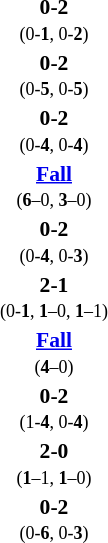<table style="width:100%;" cellspacing="1">
<tr>
<th width=25%></th>
<th width=10%></th>
<th width=25%></th>
</tr>
<tr style=font-size:90%>
<td align=right></td>
<td align=center><strong> 0-2 </strong><br><small>(0-<strong>1</strong>, 0-<strong>2</strong>)</small></td>
<td><strong></strong></td>
</tr>
<tr style=font-size:90%>
<td align=right></td>
<td align=center><strong> 0-2 </strong><br><small>(0-<strong>5</strong>, 0-<strong>5</strong>)</small></td>
<td><strong></strong></td>
</tr>
<tr style=font-size:90%>
<td align=right></td>
<td align=center><strong> 0-2 </strong><br><small>(0-<strong>4</strong>, 0-<strong>4</strong>)</small></td>
<td><strong></strong></td>
</tr>
<tr style=font-size:90%>
<td align=right><strong></strong></td>
<td align=center><strong> <a href='#'>Fall</a> </strong><br><small>(<strong>6</strong>–0, <strong>3</strong>–0)</small></td>
<td></td>
</tr>
<tr style=font-size:90%>
<td align=right></td>
<td align=center><strong> 0-2 </strong><br><small>(0-<strong>4</strong>, 0-<strong>3</strong>)</small></td>
<td><strong></strong></td>
</tr>
<tr style=font-size:90%>
<td align=right><strong></strong></td>
<td align=center><strong> 2-1 </strong><br><small>(0-<strong>1</strong>, <strong>1</strong>–0, <strong>1</strong>–1)</small></td>
<td></td>
</tr>
<tr style=font-size:90%>
<td align=right><strong></strong></td>
<td align=center><strong> <a href='#'>Fall</a> </strong><br><small>(<strong>4</strong>–0)</small></td>
<td></td>
</tr>
<tr style=font-size:90%>
<td align=right></td>
<td align=center><strong> 0-2 </strong><br><small>(1-<strong>4</strong>, 0-<strong>4</strong>)</small></td>
<td><strong></strong></td>
</tr>
<tr style=font-size:90%>
<td align=right><strong></strong></td>
<td align=center><strong> 2-0 </strong><br><small>(<strong>1</strong>–1, <strong>1</strong>–0)</small></td>
<td></td>
</tr>
<tr style=font-size:90%>
<td align=right></td>
<td align=center><strong> 0-2 </strong><br><small>(0-<strong>6</strong>, 0-<strong>3</strong>)</small></td>
<td><strong></strong></td>
</tr>
</table>
